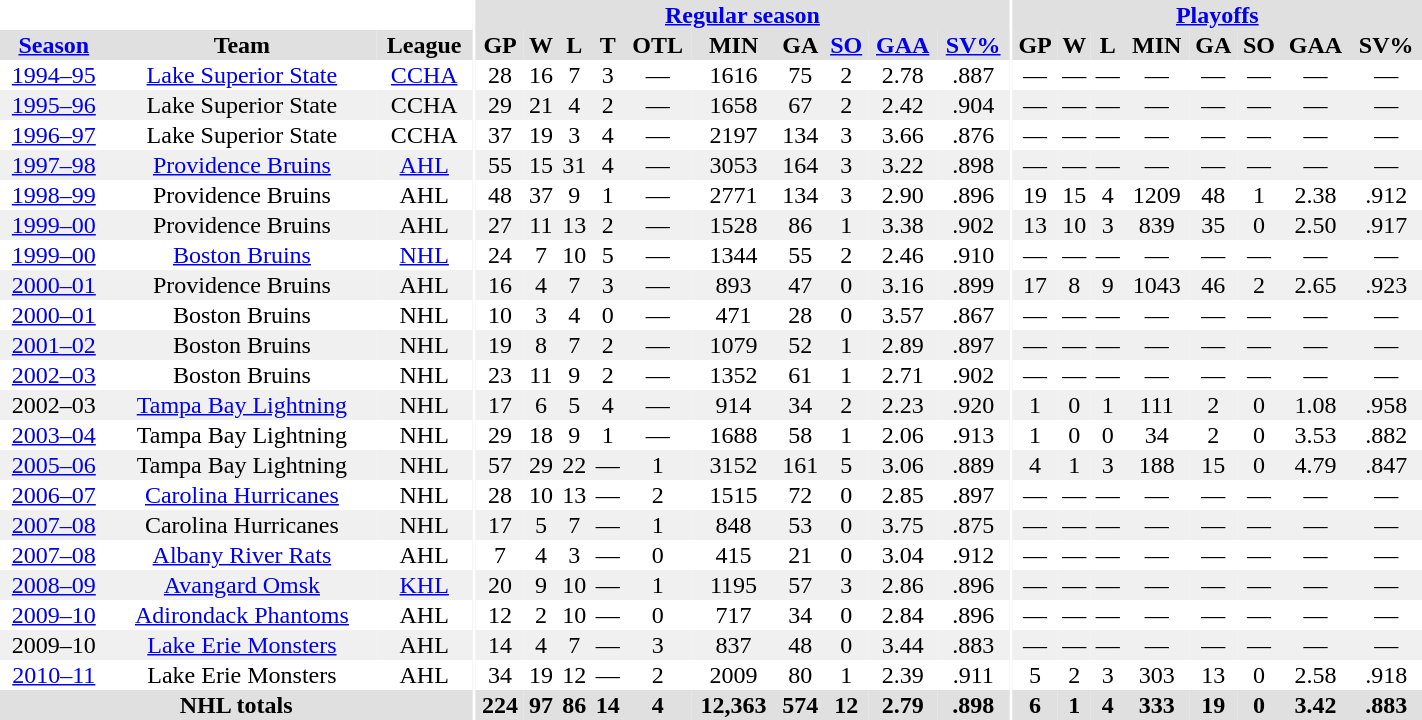<table border="0" cellpadding="1" cellspacing="0" style="width:75%; text-align:center;">
<tr bgcolor="#e0e0e0">
<th colspan="3" bgcolor="#ffffff"></th>
<th rowspan="99" bgcolor="#ffffff"></th>
<th colspan="10" bgcolor="#e0e0e0"><a href='#'>Regular season</a></th>
<th rowspan="99" bgcolor="#ffffff"></th>
<th colspan="8" bgcolor="#e0e0e0"><a href='#'>Playoffs</a></th>
</tr>
<tr bgcolor="#e0e0e0">
<th><a href='#'>Season</a></th>
<th>Team</th>
<th>League</th>
<th>GP</th>
<th>W</th>
<th>L</th>
<th>T</th>
<th>OTL</th>
<th>MIN</th>
<th>GA</th>
<th><a href='#'>SO</a></th>
<th><a href='#'>GAA</a></th>
<th><a href='#'>SV%</a></th>
<th>GP</th>
<th>W</th>
<th>L</th>
<th>MIN</th>
<th>GA</th>
<th>SO</th>
<th>GAA</th>
<th>SV%</th>
</tr>
<tr>
<td><a href='#'>1994–95</a></td>
<td><a href='#'>Lake Superior State</a></td>
<td><a href='#'>CCHA</a></td>
<td>28</td>
<td>16</td>
<td>7</td>
<td>3</td>
<td>—</td>
<td>1616</td>
<td>75</td>
<td>2</td>
<td>2.78</td>
<td>.887</td>
<td>—</td>
<td>—</td>
<td>—</td>
<td>—</td>
<td>—</td>
<td>—</td>
<td>—</td>
<td>—</td>
</tr>
<tr bgcolor="#f0f0f0">
<td><a href='#'>1995–96</a></td>
<td>Lake Superior State</td>
<td>CCHA</td>
<td>29</td>
<td>21</td>
<td>4</td>
<td>2</td>
<td>—</td>
<td>1658</td>
<td>67</td>
<td>2</td>
<td>2.42</td>
<td>.904</td>
<td>—</td>
<td>—</td>
<td>—</td>
<td>—</td>
<td>—</td>
<td>—</td>
<td>—</td>
<td>—</td>
</tr>
<tr>
<td><a href='#'>1996–97</a></td>
<td>Lake Superior State</td>
<td>CCHA</td>
<td>37</td>
<td>19</td>
<td>3</td>
<td>4</td>
<td>—</td>
<td>2197</td>
<td>134</td>
<td>3</td>
<td>3.66</td>
<td>.876</td>
<td>—</td>
<td>—</td>
<td>—</td>
<td>—</td>
<td>—</td>
<td>—</td>
<td>—</td>
<td>—</td>
</tr>
<tr bgcolor="#f0f0f0">
<td><a href='#'>1997–98</a></td>
<td><a href='#'>Providence Bruins</a></td>
<td><a href='#'>AHL</a></td>
<td>55</td>
<td>15</td>
<td>31</td>
<td>4</td>
<td>—</td>
<td>3053</td>
<td>164</td>
<td>3</td>
<td>3.22</td>
<td>.898</td>
<td>—</td>
<td>—</td>
<td>—</td>
<td>—</td>
<td>—</td>
<td>—</td>
<td>—</td>
<td>—</td>
</tr>
<tr>
<td><a href='#'>1998–99</a></td>
<td>Providence Bruins</td>
<td>AHL</td>
<td>48</td>
<td>37</td>
<td>9</td>
<td>1</td>
<td>—</td>
<td>2771</td>
<td>134</td>
<td>3</td>
<td>2.90</td>
<td>.896</td>
<td>19</td>
<td>15</td>
<td>4</td>
<td>1209</td>
<td>48</td>
<td>1</td>
<td>2.38</td>
<td>.912</td>
</tr>
<tr bgcolor="#f0f0f0">
<td><a href='#'>1999–00</a></td>
<td>Providence Bruins</td>
<td>AHL</td>
<td>27</td>
<td>11</td>
<td>13</td>
<td>2</td>
<td>—</td>
<td>1528</td>
<td>86</td>
<td>1</td>
<td>3.38</td>
<td>.902</td>
<td>13</td>
<td>10</td>
<td>3</td>
<td>839</td>
<td>35</td>
<td>0</td>
<td>2.50</td>
<td>.917</td>
</tr>
<tr>
<td><a href='#'>1999–00</a></td>
<td><a href='#'>Boston Bruins</a></td>
<td><a href='#'>NHL</a></td>
<td>24</td>
<td>7</td>
<td>10</td>
<td>5</td>
<td>—</td>
<td>1344</td>
<td>55</td>
<td>2</td>
<td>2.46</td>
<td>.910</td>
<td>—</td>
<td>—</td>
<td>—</td>
<td>—</td>
<td>—</td>
<td>—</td>
<td>—</td>
<td>—</td>
</tr>
<tr bgcolor="#f0f0f0">
<td><a href='#'>2000–01</a></td>
<td>Providence Bruins</td>
<td>AHL</td>
<td>16</td>
<td>4</td>
<td>7</td>
<td>3</td>
<td>—</td>
<td>893</td>
<td>47</td>
<td>0</td>
<td>3.16</td>
<td>.899</td>
<td>17</td>
<td>8</td>
<td>9</td>
<td>1043</td>
<td>46</td>
<td>2</td>
<td>2.65</td>
<td>.923</td>
</tr>
<tr>
<td><a href='#'>2000–01</a></td>
<td>Boston Bruins</td>
<td>NHL</td>
<td>10</td>
<td>3</td>
<td>4</td>
<td>0</td>
<td>—</td>
<td>471</td>
<td>28</td>
<td>0</td>
<td>3.57</td>
<td>.867</td>
<td>—</td>
<td>—</td>
<td>—</td>
<td>—</td>
<td>—</td>
<td>—</td>
<td>—</td>
<td>—</td>
</tr>
<tr bgcolor="#f0f0f0">
<td><a href='#'>2001–02</a></td>
<td>Boston Bruins</td>
<td>NHL</td>
<td>19</td>
<td>8</td>
<td>7</td>
<td>2</td>
<td>—</td>
<td>1079</td>
<td>52</td>
<td>1</td>
<td>2.89</td>
<td>.897</td>
<td>—</td>
<td>—</td>
<td>—</td>
<td>—</td>
<td>—</td>
<td>—</td>
<td>—</td>
<td>—</td>
</tr>
<tr>
<td><a href='#'>2002–03</a></td>
<td>Boston Bruins</td>
<td>NHL</td>
<td>23</td>
<td>11</td>
<td>9</td>
<td>2</td>
<td>—</td>
<td>1352</td>
<td>61</td>
<td>1</td>
<td>2.71</td>
<td>.902</td>
<td>—</td>
<td>—</td>
<td>—</td>
<td>—</td>
<td>—</td>
<td>—</td>
<td>—</td>
<td>—</td>
</tr>
<tr bgcolor="#f0f0f0">
<td>2002–03</td>
<td><a href='#'>Tampa Bay Lightning</a></td>
<td>NHL</td>
<td>17</td>
<td>6</td>
<td>5</td>
<td>4</td>
<td>—</td>
<td>914</td>
<td>34</td>
<td>2</td>
<td>2.23</td>
<td>.920</td>
<td>1</td>
<td>0</td>
<td>1</td>
<td>111</td>
<td>2</td>
<td>0</td>
<td>1.08</td>
<td>.958</td>
</tr>
<tr>
<td><a href='#'>2003–04</a></td>
<td>Tampa Bay Lightning</td>
<td>NHL</td>
<td>29</td>
<td>18</td>
<td>9</td>
<td>1</td>
<td>—</td>
<td>1688</td>
<td>58</td>
<td>1</td>
<td>2.06</td>
<td>.913</td>
<td>1</td>
<td>0</td>
<td>0</td>
<td>34</td>
<td>2</td>
<td>0</td>
<td>3.53</td>
<td>.882</td>
</tr>
<tr bgcolor="#f0f0f0">
<td><a href='#'>2005–06</a></td>
<td>Tampa Bay Lightning</td>
<td>NHL</td>
<td>57</td>
<td>29</td>
<td>22</td>
<td>—</td>
<td>1</td>
<td>3152</td>
<td>161</td>
<td>5</td>
<td>3.06</td>
<td>.889</td>
<td>4</td>
<td>1</td>
<td>3</td>
<td>188</td>
<td>15</td>
<td>0</td>
<td>4.79</td>
<td>.847</td>
</tr>
<tr>
<td><a href='#'>2006–07</a></td>
<td><a href='#'>Carolina Hurricanes</a></td>
<td>NHL</td>
<td>28</td>
<td>10</td>
<td>13</td>
<td>—</td>
<td>2</td>
<td>1515</td>
<td>72</td>
<td>0</td>
<td>2.85</td>
<td>.897</td>
<td>—</td>
<td>—</td>
<td>—</td>
<td>—</td>
<td>—</td>
<td>—</td>
<td>—</td>
<td>—</td>
</tr>
<tr bgcolor="#f0f0f0">
<td><a href='#'>2007–08</a></td>
<td>Carolina Hurricanes</td>
<td>NHL</td>
<td>17</td>
<td>5</td>
<td>7</td>
<td>—</td>
<td>1</td>
<td>848</td>
<td>53</td>
<td>0</td>
<td>3.75</td>
<td>.875</td>
<td>—</td>
<td>—</td>
<td>—</td>
<td>—</td>
<td>—</td>
<td>—</td>
<td>—</td>
<td>—</td>
</tr>
<tr>
<td><a href='#'>2007–08</a></td>
<td><a href='#'>Albany River Rats</a></td>
<td>AHL</td>
<td>7</td>
<td>4</td>
<td>3</td>
<td>—</td>
<td>0</td>
<td>415</td>
<td>21</td>
<td>0</td>
<td>3.04</td>
<td>.912</td>
<td>—</td>
<td>—</td>
<td>—</td>
<td>—</td>
<td>—</td>
<td>—</td>
<td>—</td>
<td>—</td>
</tr>
<tr bgcolor="#f0f0f0">
<td><a href='#'>2008–09</a></td>
<td><a href='#'>Avangard Omsk</a></td>
<td><a href='#'>KHL</a></td>
<td>20</td>
<td>9</td>
<td>10</td>
<td>—</td>
<td>1</td>
<td>1195</td>
<td>57</td>
<td>3</td>
<td>2.86</td>
<td>.896</td>
<td>—</td>
<td>—</td>
<td>—</td>
<td>—</td>
<td>—</td>
<td>—</td>
<td>—</td>
<td>—</td>
</tr>
<tr>
<td><a href='#'>2009–10</a></td>
<td><a href='#'>Adirondack Phantoms</a></td>
<td>AHL</td>
<td>12</td>
<td>2</td>
<td>10</td>
<td>—</td>
<td>0</td>
<td>717</td>
<td>34</td>
<td>0</td>
<td>2.84</td>
<td>.896</td>
<td>—</td>
<td>—</td>
<td>—</td>
<td>—</td>
<td>—</td>
<td>—</td>
<td>—</td>
<td>—</td>
</tr>
<tr bgcolor="#f0f0f0">
<td>2009–10</td>
<td><a href='#'>Lake Erie Monsters</a></td>
<td>AHL</td>
<td>14</td>
<td>4</td>
<td>7</td>
<td>—</td>
<td>3</td>
<td>837</td>
<td>48</td>
<td>0</td>
<td>3.44</td>
<td>.883</td>
<td>—</td>
<td>—</td>
<td>—</td>
<td>—</td>
<td>—</td>
<td>—</td>
<td>—</td>
<td>—</td>
</tr>
<tr>
<td><a href='#'>2010–11</a></td>
<td>Lake Erie Monsters</td>
<td>AHL</td>
<td>34</td>
<td>19</td>
<td>12</td>
<td>—</td>
<td>2</td>
<td>2009</td>
<td>80</td>
<td>1</td>
<td>2.39</td>
<td>.911</td>
<td>5</td>
<td>2</td>
<td>3</td>
<td>303</td>
<td>13</td>
<td>0</td>
<td>2.58</td>
<td>.918</td>
</tr>
<tr bgcolor="#e0e0e0">
<th colspan=3>NHL totals</th>
<th>224</th>
<th>97</th>
<th>86</th>
<th>14</th>
<th>4</th>
<th>12,363</th>
<th>574</th>
<th>12</th>
<th>2.79</th>
<th>.898</th>
<th>6</th>
<th>1</th>
<th>4</th>
<th>333</th>
<th>19</th>
<th>0</th>
<th>3.42</th>
<th>.883</th>
</tr>
</table>
